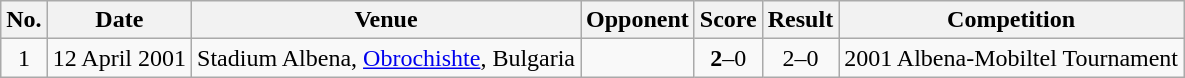<table class="wikitable plainrowheaders">
<tr>
<th>No.</th>
<th>Date</th>
<th>Venue</th>
<th>Opponent</th>
<th>Score</th>
<th>Result</th>
<th>Competition</th>
</tr>
<tr>
<td align="center">1</td>
<td>12 April 2001</td>
<td>Stadium Albena, <a href='#'>Obrochishte</a>, Bulgaria</td>
<td></td>
<td align="center"><strong>2</strong>–0</td>
<td align="center">2–0</td>
<td>2001 Albena-Mobiltel Tournament</td>
</tr>
</table>
